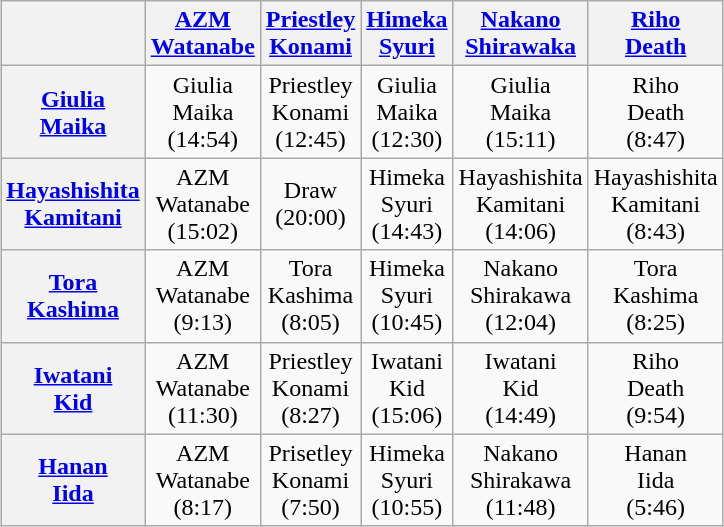<table class="wikitable" style="text-align:center; margin: 1em auto 1em auto;" width="25%">
<tr>
<th></th>
<th><a href='#'>AZM</a><br><a href='#'>Watanabe</a></th>
<th><a href='#'>Priestley</a><br><a href='#'>Konami</a></th>
<th><a href='#'>Himeka</a><br><a href='#'>Syuri</a></th>
<th><a href='#'>Nakano</a><br><a href='#'>Shirawaka</a></th>
<th><a href='#'>Riho</a><br><a href='#'>Death</a></th>
</tr>
<tr>
<th><a href='#'>Giulia</a><br><a href='#'>Maika</a></th>
<td>Giulia<br>Maika<br>(14:54)</td>
<td>Priestley<br>Konami<br>(12:45)</td>
<td>Giulia<br>Maika<br>(12:30)</td>
<td>Giulia<br>Maika<br>(15:11)</td>
<td>Riho<br>Death<br>(8:47)</td>
</tr>
<tr>
<th><a href='#'>Hayashishita</a><br><a href='#'>Kamitani</a></th>
<td>AZM<br>Watanabe<br>(15:02)</td>
<td>Draw<br>(20:00)</td>
<td>Himeka<br>Syuri<br>(14:43)</td>
<td>Hayashishita<br>Kamitani<br>(14:06)</td>
<td>Hayashishita<br>Kamitani<br>(8:43)</td>
</tr>
<tr>
<th><a href='#'>Tora</a><br><a href='#'>Kashima</a></th>
<td>AZM<br>Watanabe<br>(9:13)</td>
<td>Tora<br>Kashima<br>(8:05)</td>
<td>Himeka<br>Syuri<br>(10:45)</td>
<td>Nakano<br>Shirakawa<br>(12:04)</td>
<td>Tora<br>Kashima<br>(8:25)</td>
</tr>
<tr>
<th><a href='#'>Iwatani</a><br><a href='#'>Kid</a></th>
<td>AZM<br>Watanabe<br>(11:30)</td>
<td>Priestley<br>Konami<br>(8:27)</td>
<td>Iwatani<br>Kid<br>(15:06)</td>
<td>Iwatani<br>Kid<br>(14:49)</td>
<td>Riho<br>Death<br>(9:54)</td>
</tr>
<tr>
<th><a href='#'>Hanan</a><br><a href='#'>Iida</a></th>
<td>AZM<br>Watanabe<br>(8:17)</td>
<td>Prisetley<br>Konami<br>(7:50)</td>
<td>Himeka<br>Syuri<br>(10:55)</td>
<td>Nakano<br>Shirakawa<br>(11:48)</td>
<td>Hanan<br>Iida<br>(5:46)</td>
</tr>
</table>
